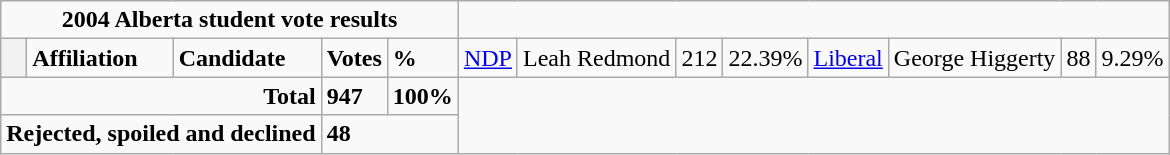<table class="wikitable">
<tr>
<td colspan="5" align="center"><strong>2004 Alberta student vote results</strong></td>
</tr>
<tr>
<th style="width: 10px;"></th>
<td><strong>Affiliation</strong></td>
<td><strong>Candidate</strong></td>
<td><strong>Votes</strong></td>
<td><strong>%</strong><br>
</td>
<td><a href='#'>NDP</a></td>
<td>Leah Redmond</td>
<td>212</td>
<td>22.39%<br>
</td>
<td><a href='#'>Liberal</a></td>
<td>George Higgerty</td>
<td>88</td>
<td>9.29%</td>
</tr>
<tr>
<td colspan="3" align ="right"><strong>Total</strong></td>
<td><strong>947</strong></td>
<td><strong>100%</strong></td>
</tr>
<tr>
<td colspan="3" align="right"><strong>Rejected, spoiled and declined</strong></td>
<td colspan="2"><strong>48</strong></td>
</tr>
</table>
